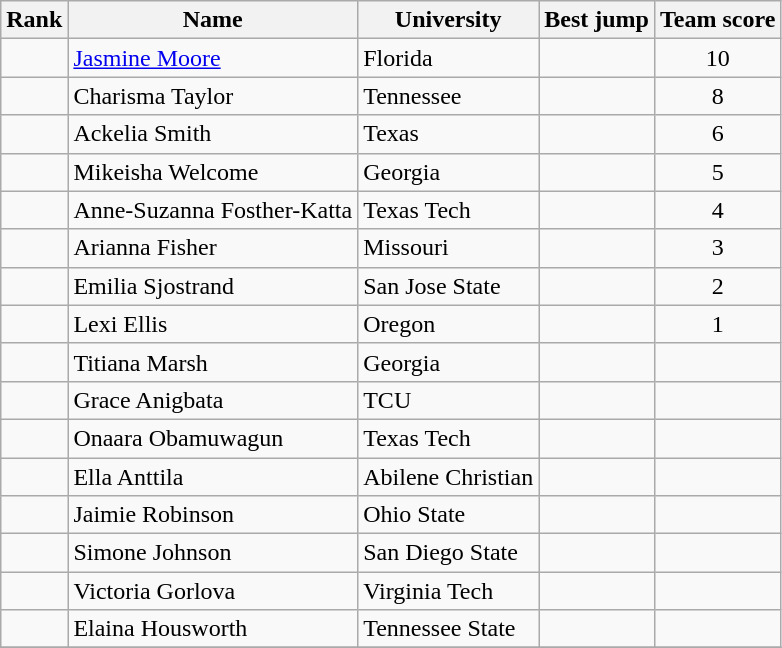<table class="wikitable sortable" style="text-align:center">
<tr>
<th>Rank</th>
<th>Name</th>
<th>University</th>
<th>Best jump</th>
<th>Team score</th>
</tr>
<tr>
<td></td>
<td align=left><a href='#'>Jasmine Moore</a></td>
<td align=left>Florida</td>
<td><strong></strong></td>
<td>10</td>
</tr>
<tr>
<td></td>
<td align=left>Charisma Taylor</td>
<td align=left>Tennessee</td>
<td><strong></strong></td>
<td>8</td>
</tr>
<tr>
<td></td>
<td align=left>Ackelia Smith</td>
<td align=left>Texas</td>
<td><strong></strong></td>
<td>6</td>
</tr>
<tr>
<td></td>
<td align=left>Mikeisha Welcome</td>
<td align=left>Georgia</td>
<td><strong></strong></td>
<td>5</td>
</tr>
<tr>
<td></td>
<td align=left>Anne-Suzanna Fosther-Katta</td>
<td align=left>Texas Tech</td>
<td><strong></strong></td>
<td>4</td>
</tr>
<tr>
<td></td>
<td align=left>Arianna Fisher</td>
<td align=left>Missouri</td>
<td><strong></strong></td>
<td>3</td>
</tr>
<tr>
<td></td>
<td align=left>Emilia Sjostrand</td>
<td align=left>San Jose State</td>
<td><strong></strong></td>
<td>2</td>
</tr>
<tr>
<td></td>
<td align=left>Lexi Ellis</td>
<td align=left>Oregon</td>
<td><strong></strong></td>
<td>1</td>
</tr>
<tr>
<td></td>
<td align=left>Titiana Marsh</td>
<td align=left>Georgia</td>
<td><strong></strong></td>
<td></td>
</tr>
<tr>
<td></td>
<td align=left>Grace Anigbata</td>
<td align=left>TCU</td>
<td><strong></strong></td>
<td></td>
</tr>
<tr>
<td></td>
<td align=left>Onaara Obamuwagun</td>
<td align=left>Texas Tech</td>
<td><strong></strong></td>
<td></td>
</tr>
<tr>
<td></td>
<td align=left>Ella Anttila</td>
<td align=left>Abilene Christian</td>
<td><strong></strong></td>
<td></td>
</tr>
<tr>
<td></td>
<td align=left>Jaimie Robinson</td>
<td align=left>Ohio State</td>
<td><strong></strong></td>
<td></td>
</tr>
<tr>
<td></td>
<td align=left>Simone Johnson</td>
<td align=left>San Diego State</td>
<td><strong></strong></td>
<td></td>
</tr>
<tr>
<td></td>
<td align=left>Victoria Gorlova</td>
<td align=left>Virginia Tech</td>
<td><strong></strong></td>
<td></td>
</tr>
<tr>
<td></td>
<td align=left>Elaina Housworth</td>
<td align=left>Tennessee State</td>
<td><strong></strong></td>
<td></td>
</tr>
<tr>
</tr>
</table>
